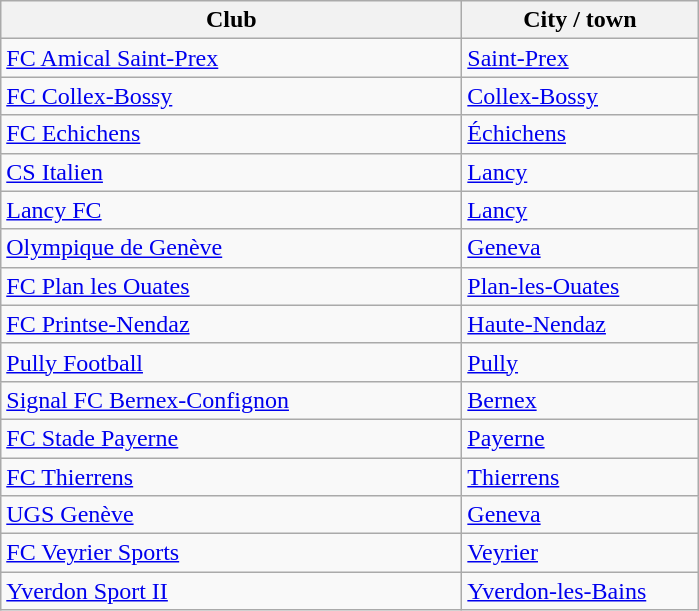<table class="wikitable sortable">
<tr>
<th style="width:300px;">Club</th>
<th style="width:150px;">City / town</th>
</tr>
<tr>
<td><a href='#'>FC Amical Saint-Prex</a></td>
<td> <a href='#'>Saint-Prex</a></td>
</tr>
<tr>
<td><a href='#'>FC Collex-Bossy</a></td>
<td> <a href='#'>Collex-Bossy</a></td>
</tr>
<tr>
<td><a href='#'>FC Echichens</a></td>
<td> <a href='#'>Échichens</a></td>
</tr>
<tr>
<td><a href='#'>CS Italien</a></td>
<td> <a href='#'>Lancy</a></td>
</tr>
<tr>
<td><a href='#'>Lancy FC</a></td>
<td> <a href='#'>Lancy</a></td>
</tr>
<tr>
<td><a href='#'>Olympique de Genève</a></td>
<td> <a href='#'>Geneva</a></td>
</tr>
<tr>
<td><a href='#'>FC Plan les Ouates</a></td>
<td> <a href='#'>Plan-les-Ouates</a></td>
</tr>
<tr>
<td><a href='#'>FC Printse-Nendaz</a></td>
<td> <a href='#'>Haute-Nendaz</a></td>
</tr>
<tr>
<td><a href='#'>Pully Football</a></td>
<td> <a href='#'>Pully</a></td>
</tr>
<tr>
<td><a href='#'>Signal FC Bernex-Confignon</a></td>
<td> <a href='#'>Bernex</a></td>
</tr>
<tr>
<td><a href='#'>FC Stade Payerne</a></td>
<td> <a href='#'>Payerne</a></td>
</tr>
<tr>
<td><a href='#'>FC Thierrens</a></td>
<td> <a href='#'>Thierrens</a></td>
</tr>
<tr>
<td><a href='#'>UGS Genève</a></td>
<td> <a href='#'>Geneva</a></td>
</tr>
<tr>
<td><a href='#'>FC Veyrier Sports</a></td>
<td> <a href='#'>Veyrier</a></td>
</tr>
<tr>
<td><a href='#'>Yverdon Sport II</a></td>
<td> <a href='#'>Yverdon-les-Bains</a></td>
</tr>
</table>
